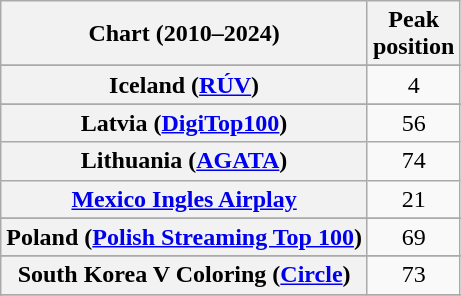<table class="wikitable sortable plainrowheaders" style="text-align:center">
<tr>
<th scope="col">Chart (2010–2024)</th>
<th scope="col">Peak<br>position</th>
</tr>
<tr>
</tr>
<tr>
</tr>
<tr>
</tr>
<tr>
</tr>
<tr>
</tr>
<tr>
</tr>
<tr>
</tr>
<tr>
</tr>
<tr>
</tr>
<tr>
</tr>
<tr>
</tr>
<tr>
</tr>
<tr>
<th scope="row">Iceland (<a href='#'>RÚV</a>)</th>
<td>4</td>
</tr>
<tr>
</tr>
<tr>
</tr>
<tr>
<th scope="row">Latvia (<a href='#'>DigiTop100</a>)</th>
<td>56</td>
</tr>
<tr>
<th scope="row">Lithuania (<a href='#'>AGATA</a>)</th>
<td>74</td>
</tr>
<tr>
<th scope="row"><a href='#'>Mexico Ingles Airplay</a></th>
<td style="text-align:center;">21</td>
</tr>
<tr>
</tr>
<tr>
</tr>
<tr>
</tr>
<tr>
<th scope="row">Poland (<a href='#'>Polish Streaming Top 100</a>)</th>
<td>69</td>
</tr>
<tr>
</tr>
<tr>
</tr>
<tr>
<th scope="row">South Korea V Coloring (<a href='#'>Circle</a>)</th>
<td>73</td>
</tr>
<tr>
</tr>
<tr>
</tr>
<tr>
</tr>
<tr>
</tr>
<tr>
</tr>
<tr>
</tr>
<tr>
</tr>
<tr>
</tr>
</table>
